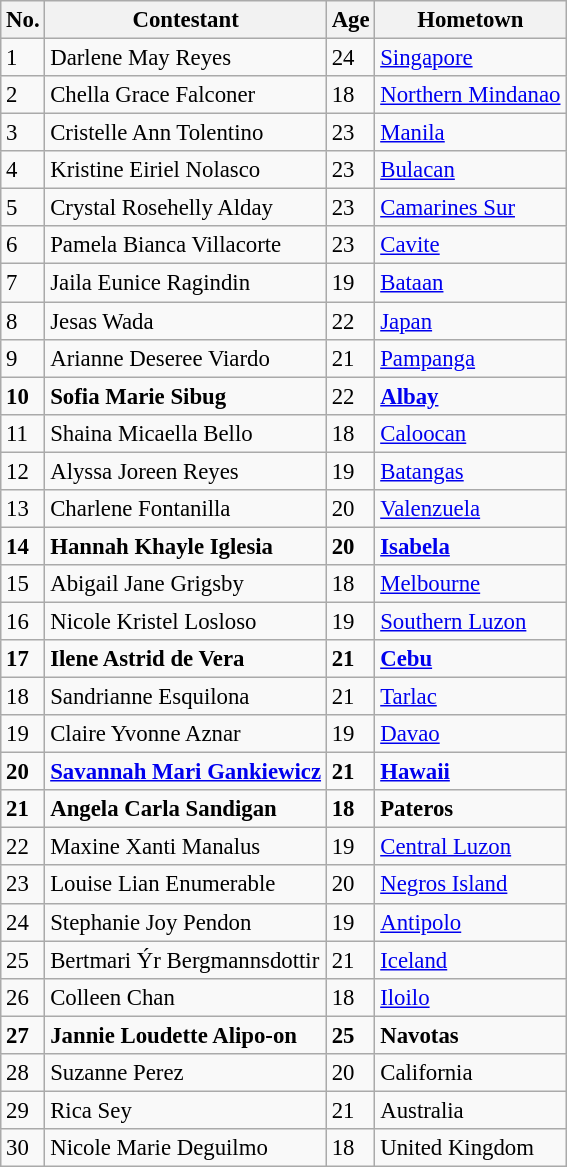<table class="wikitable sortable" style="font-size: 95%;">
<tr>
<th>No.</th>
<th>Contestant</th>
<th>Age</th>
<th>Hometown</th>
</tr>
<tr>
<td>1</td>
<td>Darlene May Reyes</td>
<td>24</td>
<td><a href='#'>Singapore</a></td>
</tr>
<tr>
<td>2</td>
<td>Chella Grace Falconer</td>
<td>18</td>
<td><a href='#'>Northern Mindanao</a></td>
</tr>
<tr>
<td>3</td>
<td>Cristelle Ann Tolentino</td>
<td>23</td>
<td><a href='#'>Manila</a></td>
</tr>
<tr>
<td>4</td>
<td>Kristine Eiriel Nolasco</td>
<td>23</td>
<td><a href='#'>Bulacan</a></td>
</tr>
<tr>
<td>5</td>
<td>Crystal Rosehelly Alday</td>
<td>23</td>
<td><a href='#'>Camarines Sur</a></td>
</tr>
<tr>
<td>6</td>
<td>Pamela Bianca Villacorte</td>
<td>23</td>
<td><a href='#'>Cavite</a></td>
</tr>
<tr>
<td>7</td>
<td>Jaila Eunice Ragindin</td>
<td>19</td>
<td><a href='#'>Bataan</a></td>
</tr>
<tr>
<td>8</td>
<td>Jesas Wada</td>
<td>22</td>
<td><a href='#'>Japan</a></td>
</tr>
<tr>
<td>9</td>
<td>Arianne Deseree Viardo</td>
<td>21</td>
<td><a href='#'>Pampanga</a></td>
</tr>
<tr>
<td><strong>10</strong></td>
<td><strong>Sofia Marie Sibug</strong></td>
<td>22</td>
<td><strong><a href='#'>Albay</a></strong></td>
</tr>
<tr>
<td>11</td>
<td>Shaina Micaella Bello</td>
<td>18</td>
<td><a href='#'>Caloocan</a></td>
</tr>
<tr>
<td>12</td>
<td>Alyssa Joreen Reyes</td>
<td>19</td>
<td><a href='#'>Batangas</a></td>
</tr>
<tr>
<td>13</td>
<td>Charlene Fontanilla</td>
<td>20</td>
<td><a href='#'>Valenzuela</a></td>
</tr>
<tr>
<td><strong>14</strong></td>
<td><strong>Hannah Khayle Iglesia</strong></td>
<td><strong>20</strong></td>
<td><strong><a href='#'>Isabela</a></strong></td>
</tr>
<tr>
<td>15</td>
<td>Abigail Jane Grigsby</td>
<td>18</td>
<td><a href='#'>Melbourne</a></td>
</tr>
<tr>
<td>16</td>
<td>Nicole Kristel Losloso</td>
<td>19</td>
<td><a href='#'>Southern Luzon</a></td>
</tr>
<tr>
<td><strong>17</strong></td>
<td><strong>Ilene Astrid de Vera</strong></td>
<td><strong>21</strong></td>
<td><strong><a href='#'>Cebu</a></strong></td>
</tr>
<tr>
<td>18</td>
<td>Sandrianne Esquilona</td>
<td>21</td>
<td><a href='#'>Tarlac</a></td>
</tr>
<tr>
<td>19</td>
<td>Claire Yvonne Aznar</td>
<td>19</td>
<td><a href='#'>Davao</a></td>
</tr>
<tr>
<td><strong>20</strong></td>
<td><strong><a href='#'>Savannah Mari Gankiewicz</a></strong></td>
<td><strong>21</strong></td>
<td><strong><a href='#'>Hawaii</a></strong></td>
</tr>
<tr>
<td><strong>21</strong></td>
<td><strong>Angela Carla Sandigan</strong></td>
<td><strong>18</strong></td>
<td><strong>Pateros</strong></td>
</tr>
<tr>
<td>22</td>
<td>Maxine Xanti Manalus</td>
<td>19</td>
<td><a href='#'>Central Luzon</a></td>
</tr>
<tr>
<td>23</td>
<td>Louise Lian Enumerable</td>
<td>20</td>
<td><a href='#'>Negros Island</a></td>
</tr>
<tr>
<td>24</td>
<td>Stephanie Joy Pendon</td>
<td>19</td>
<td><a href='#'>Antipolo</a></td>
</tr>
<tr>
<td>25</td>
<td>Bertmari Ýr Bergmannsdottir</td>
<td>21</td>
<td><a href='#'>Iceland</a></td>
</tr>
<tr>
<td>26</td>
<td>Colleen Chan</td>
<td>18</td>
<td><a href='#'>Iloilo</a></td>
</tr>
<tr>
<td><strong>27</strong></td>
<td><strong>Jannie Loudette Alipo-on</strong></td>
<td><strong>25</strong></td>
<td><strong>Navotas</strong></td>
</tr>
<tr>
<td>28</td>
<td>Suzanne Perez</td>
<td>20</td>
<td>California</td>
</tr>
<tr>
<td>29</td>
<td>Rica Sey</td>
<td>21</td>
<td>Australia</td>
</tr>
<tr>
<td>30</td>
<td>Nicole Marie Deguilmo</td>
<td>18</td>
<td>United Kingdom</td>
</tr>
</table>
